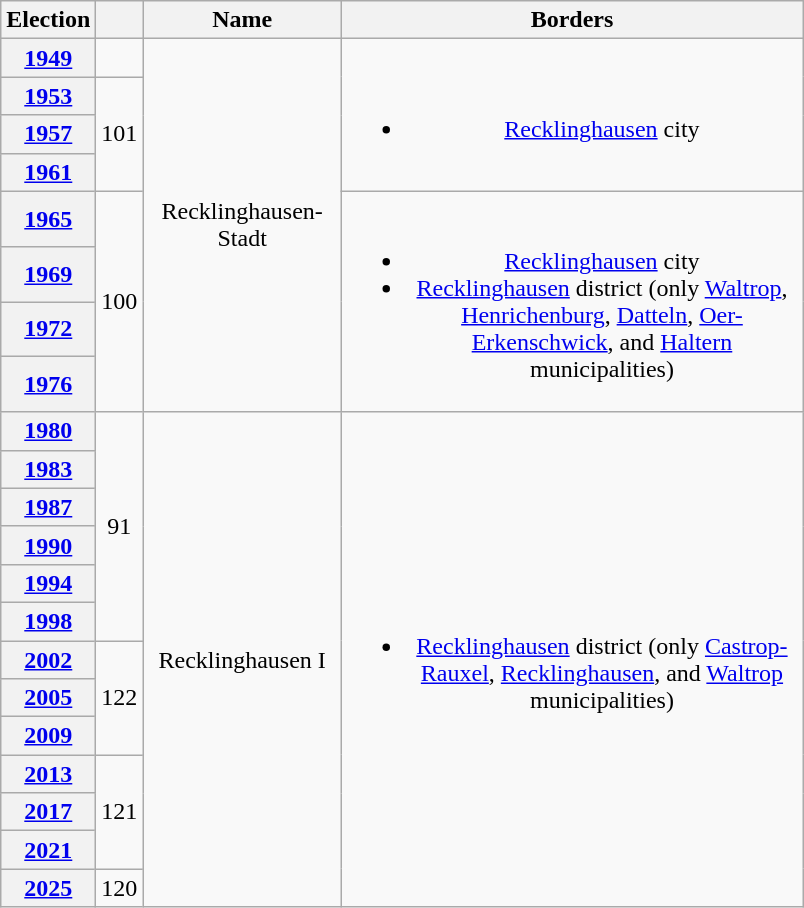<table class=wikitable style="text-align:center">
<tr>
<th>Election</th>
<th></th>
<th width=125px>Name</th>
<th width=300px>Borders</th>
</tr>
<tr>
<th><a href='#'>1949</a></th>
<td></td>
<td rowspan=8>Recklinghausen-Stadt</td>
<td rowspan=4><br><ul><li><a href='#'>Recklinghausen</a> city</li></ul></td>
</tr>
<tr>
<th><a href='#'>1953</a></th>
<td rowspan=3>101</td>
</tr>
<tr>
<th><a href='#'>1957</a></th>
</tr>
<tr>
<th><a href='#'>1961</a></th>
</tr>
<tr>
<th><a href='#'>1965</a></th>
<td rowspan=4>100</td>
<td rowspan=4><br><ul><li><a href='#'>Recklinghausen</a> city</li><li><a href='#'>Recklinghausen</a> district (only <a href='#'>Waltrop</a>, <a href='#'>Henrichenburg</a>, <a href='#'>Datteln</a>, <a href='#'>Oer-Erkenschwick</a>, and <a href='#'>Haltern</a> municipalities)</li></ul></td>
</tr>
<tr>
<th><a href='#'>1969</a></th>
</tr>
<tr>
<th><a href='#'>1972</a></th>
</tr>
<tr>
<th><a href='#'>1976</a></th>
</tr>
<tr>
<th><a href='#'>1980</a></th>
<td rowspan=6>91</td>
<td rowspan=13>Recklinghausen I</td>
<td rowspan=13><br><ul><li><a href='#'>Recklinghausen</a> district (only <a href='#'>Castrop-Rauxel</a>, <a href='#'>Recklinghausen</a>, and <a href='#'>Waltrop</a> municipalities)</li></ul></td>
</tr>
<tr>
<th><a href='#'>1983</a></th>
</tr>
<tr>
<th><a href='#'>1987</a></th>
</tr>
<tr>
<th><a href='#'>1990</a></th>
</tr>
<tr>
<th><a href='#'>1994</a></th>
</tr>
<tr>
<th><a href='#'>1998</a></th>
</tr>
<tr>
<th><a href='#'>2002</a></th>
<td rowspan=3>122</td>
</tr>
<tr>
<th><a href='#'>2005</a></th>
</tr>
<tr>
<th><a href='#'>2009</a></th>
</tr>
<tr>
<th><a href='#'>2013</a></th>
<td rowspan=3>121</td>
</tr>
<tr>
<th><a href='#'>2017</a></th>
</tr>
<tr>
<th><a href='#'>2021</a></th>
</tr>
<tr>
<th><a href='#'>2025</a></th>
<td>120</td>
</tr>
</table>
